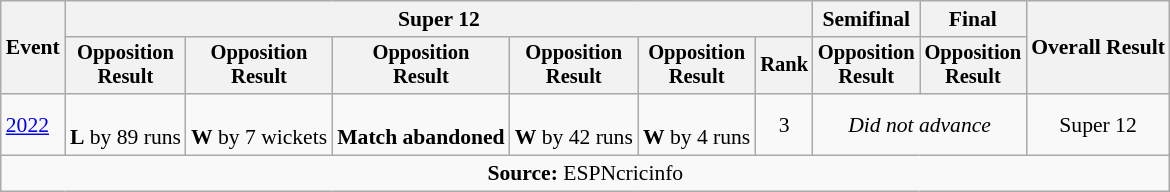<table class=wikitable style=font-size:90%;text-align:center>
<tr>
<th rowspan=2>Event</th>
<th colspan=6>Super 12</th>
<th>Semifinal</th>
<th>Final</th>
<th rowspan=2>Overall Result</th>
</tr>
<tr style=font-size:95%>
<th>Opposition<br>Result</th>
<th>Opposition<br>Result</th>
<th>Opposition<br>Result</th>
<th>Opposition<br>Result</th>
<th>Opposition<br>Result</th>
<th>Rank</th>
<th>Opposition<br>Result</th>
<th>Opposition<br>Result</th>
</tr>
<tr>
<td align=left><a href='#'>2022</a></td>
<td><br><strong>L</strong> by 89 runs</td>
<td><br><strong>W</strong> by 7 wickets</td>
<td><br><strong>Match abandoned</strong></td>
<td><br><strong>W</strong> by 42 runs</td>
<td><br><strong>W</strong> by 4 runs</td>
<td>3</td>
<td colspan="2"><em>Did not advance</em></td>
<td>Super 12</td>
</tr>
<tr>
<td colspan="11"><strong>Source:</strong> ESPNcricinfo</td>
</tr>
</table>
